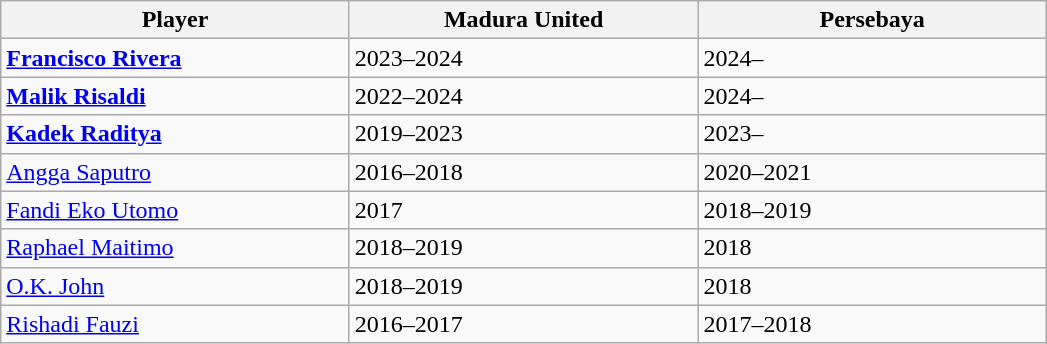<table class="wikitable">
<tr>
<th scope="col" style="width: 225px;">Player</th>
<th scope="col" style="width: 225px;">Madura United</th>
<th scope="col" style="width: 225px;">Persebaya</th>
</tr>
<tr>
<td align="left"> <strong><a href='#'>Francisco Rivera</a></strong></td>
<td>2023–2024</td>
<td>2024–</td>
</tr>
<tr>
<td align="left"> <strong><a href='#'>Malik Risaldi</a></strong></td>
<td>2022–2024</td>
<td>2024–</td>
</tr>
<tr>
<td align="left"> <strong><a href='#'>Kadek Raditya</a></strong></td>
<td>2019–2023</td>
<td>2023–</td>
</tr>
<tr>
<td> <a href='#'>Angga Saputro</a></td>
<td>2016–2018</td>
<td>2020–2021</td>
</tr>
<tr>
<td> <a href='#'>Fandi Eko Utomo</a></td>
<td>2017</td>
<td>2018–2019</td>
</tr>
<tr>
<td> <a href='#'>Raphael Maitimo</a></td>
<td>2018–2019</td>
<td>2018</td>
</tr>
<tr>
<td> <a href='#'>O.K. John</a></td>
<td>2018–2019</td>
<td>2018</td>
</tr>
<tr>
<td align="left"> <a href='#'>Rishadi Fauzi</a></td>
<td>2016–2017</td>
<td>2017–2018</td>
</tr>
</table>
